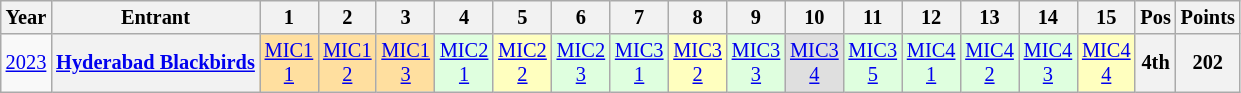<table class="wikitable" style="text-align:center; font-size:85%">
<tr>
<th>Year</th>
<th>Entrant</th>
<th>1</th>
<th>2</th>
<th>3</th>
<th>4</th>
<th>5</th>
<th>6</th>
<th>7</th>
<th>8</th>
<th>9</th>
<th>10</th>
<th>11</th>
<th>12</th>
<th>13</th>
<th>14</th>
<th>15</th>
<th>Pos</th>
<th>Points</th>
</tr>
<tr>
<td><a href='#'>2023</a></td>
<th nowrap><a href='#'>Hyderabad Blackbirds</a></th>
<td style="background:#FFDF9F;"><a href='#'>MIC1<br>1</a><br></td>
<td style="background:#FFDF9F;"><a href='#'>MIC1<br>2</a><br></td>
<td style="background:#FFDF9F;"><a href='#'>MIC1<br>3</a><br></td>
<td style="background:#DFFFDF;"><a href='#'>MIC2<br>1</a><br></td>
<td style="background:#FFFFBF;"><a href='#'>MIC2<br>2</a><br></td>
<td style="background:#DFFFDF;"><a href='#'>MIC2<br>3</a><br></td>
<td style="background:#DFFFDF;"><a href='#'>MIC3<br>1</a><br></td>
<td style="background:#FFFFBF;"><a href='#'>MIC3<br>2</a><br></td>
<td style="background:#DFFFDF;"><a href='#'>MIC3<br>3</a><br></td>
<td style="background:#DFDFDF;"><a href='#'>MIC3<br>4</a><br></td>
<td style="background:#DFFFDF;"><a href='#'>MIC3<br>5</a><br></td>
<td style="background:#DFFFDF;"><a href='#'>MIC4<br>1</a><br></td>
<td style="background:#DFFFDF;"><a href='#'>MIC4<br>2</a><br></td>
<td style="background:#DFFFDF;"><a href='#'>MIC4<br>3</a><br></td>
<td style="background:#FFFFBF;"><a href='#'>MIC4<br>4</a><br></td>
<th style="background:#">4th</th>
<th style="background:#">202</th>
</tr>
</table>
